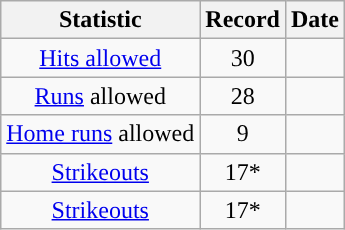<table class="wikitable sortable" style="text-align:center">
<tr>
<th>Statistic</th>
<th class="unsortable">Record</th>
<th>Date</th>
</tr>
<tr>
<td><a href='#'>Hits allowed</a></td>
<td>30</td>
<td></td>
</tr>
<tr>
<td><a href='#'>Runs</a> allowed</td>
<td>28</td>
<td></td>
</tr>
<tr>
<td><a href='#'>Home runs</a> allowed</td>
<td>9</td>
<td></td>
</tr>
<tr>
<td><a href='#'>Strikeouts</a></td>
<td>17*</td>
<td></td>
</tr>
<tr>
<td><a href='#'>Strikeouts</a></td>
<td>17*</td>
<td></td>
</tr>
</table>
